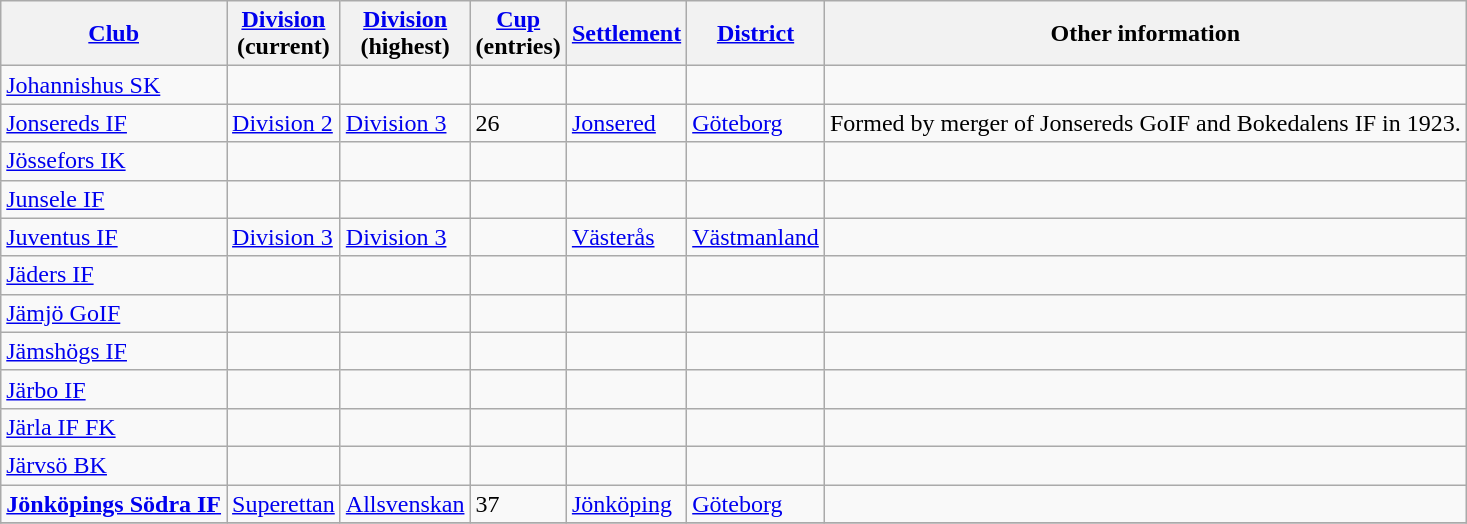<table class="wikitable" style="text-align:left">
<tr>
<th style= width="180px"><a href='#'>Club</a></th>
<th style= width="80px"><a href='#'>Division</a><br> (current)</th>
<th style= width="80px"><a href='#'>Division</a><br> (highest)</th>
<th style= width="60px"><a href='#'>Cup</a><br> (entries)</th>
<th style= width="110px"><a href='#'>Settlement</a></th>
<th style= width="110px"><a href='#'>District</a></th>
<th style= width="230px">Other information</th>
</tr>
<tr>
<td><a href='#'>Johannishus SK</a></td>
<td></td>
<td></td>
<td></td>
<td></td>
<td></td>
<td></td>
</tr>
<tr>
<td><a href='#'>Jonsereds IF</a></td>
<td><a href='#'>Division 2</a></td>
<td><a href='#'>Division 3</a></td>
<td>26</td>
<td><a href='#'>Jonsered</a></td>
<td><a href='#'>Göteborg</a></td>
<td>Formed by merger of Jonsereds GoIF and Bokedalens IF in 1923.</td>
</tr>
<tr>
<td><a href='#'>Jössefors IK</a></td>
<td></td>
<td></td>
<td></td>
<td></td>
<td></td>
<td></td>
</tr>
<tr>
<td><a href='#'>Junsele IF</a></td>
<td></td>
<td></td>
<td></td>
<td></td>
<td></td>
<td></td>
</tr>
<tr>
<td><a href='#'>Juventus IF</a></td>
<td><a href='#'>Division 3</a></td>
<td><a href='#'>Division 3</a></td>
<td></td>
<td><a href='#'>Västerås</a></td>
<td><a href='#'>Västmanland</a></td>
<td></td>
</tr>
<tr>
<td><a href='#'>Jäders IF</a></td>
<td></td>
<td></td>
<td></td>
<td></td>
<td></td>
<td></td>
</tr>
<tr>
<td><a href='#'>Jämjö GoIF</a></td>
<td></td>
<td></td>
<td></td>
<td></td>
<td></td>
<td></td>
</tr>
<tr>
<td><a href='#'>Jämshögs IF</a></td>
<td></td>
<td></td>
<td></td>
<td></td>
<td></td>
<td></td>
</tr>
<tr>
<td><a href='#'>Järbo IF</a></td>
<td></td>
<td></td>
<td></td>
<td></td>
<td></td>
<td></td>
</tr>
<tr>
<td><a href='#'>Järla IF FK</a></td>
<td></td>
<td></td>
<td></td>
<td></td>
<td></td>
<td></td>
</tr>
<tr>
<td><a href='#'>Järvsö BK</a></td>
<td></td>
<td></td>
<td></td>
<td></td>
<td></td>
<td></td>
</tr>
<tr>
<td><strong><a href='#'>Jönköpings Södra IF</a></strong></td>
<td><a href='#'>Superettan</a></td>
<td><a href='#'>Allsvenskan</a></td>
<td>37</td>
<td><a href='#'>Jönköping</a></td>
<td><a href='#'>Göteborg</a></td>
<td></td>
</tr>
<tr>
</tr>
</table>
